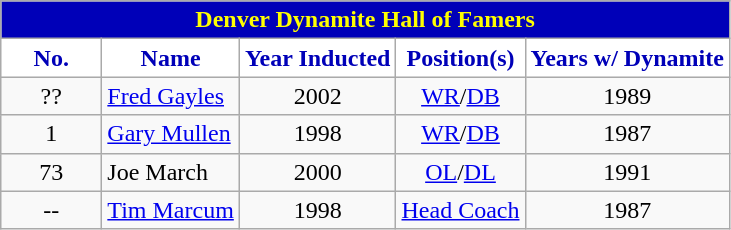<table class="wikitable sortable">
<tr>
<td colspan="5" style= "background: #0000B8; color: yellow" align="center"><strong>Denver Dynamite Hall of Famers</strong></td>
</tr>
<tr>
<th width=60px style="background: white; color: #0000B8">No.</th>
<th style="background: white; color: #0000B8">Name</th>
<th style="background: white; color: #0000B8">Year Inducted</th>
<th style="background: white; color: #0000B8">Position(s)</th>
<th style="background: white; color: #0000B8">Years w/ Dynamite</th>
</tr>
<tr>
<td style="text-align:center;">??</td>
<td><a href='#'>Fred Gayles</a></td>
<td style="text-align:center;">2002</td>
<td style="text-align:center;"><a href='#'>WR</a>/<a href='#'>DB</a></td>
<td style="text-align:center;">1989</td>
</tr>
<tr>
<td style="text-align:center;">1</td>
<td><a href='#'>Gary Mullen</a></td>
<td style="text-align:center;">1998</td>
<td style="text-align:center;"><a href='#'>WR</a>/<a href='#'>DB</a></td>
<td style="text-align:center;">1987</td>
</tr>
<tr>
<td style="text-align:center;">73</td>
<td>Joe March</td>
<td style="text-align:center;">2000</td>
<td style="text-align:center;"><a href='#'>OL</a>/<a href='#'>DL</a></td>
<td style="text-align:center;">1991</td>
</tr>
<tr>
<td style="text-align:center;">--</td>
<td><a href='#'>Tim Marcum</a></td>
<td style="text-align:center;">1998</td>
<td style="text-align:center;"><a href='#'>Head Coach</a></td>
<td style="text-align:center;">1987</td>
</tr>
</table>
